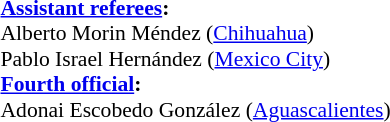<table width=100% style="font-size:90%">
<tr>
<td><br><strong><a href='#'>Assistant referees</a>:</strong>
<br>Alberto Morin Méndez (<a href='#'>Chihuahua</a>)
<br>Pablo Israel Hernández (<a href='#'>Mexico City</a>)
<br><strong><a href='#'>Fourth official</a>:</strong>
<br>Adonai Escobedo González (<a href='#'>Aguascalientes</a>)</td>
</tr>
</table>
